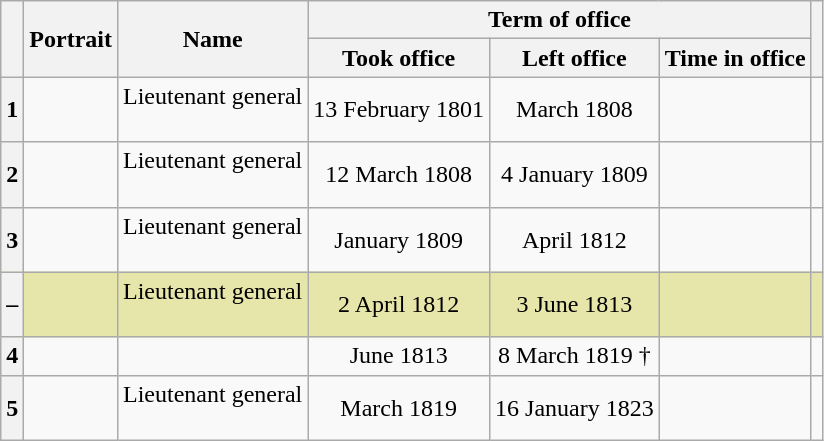<table class="wikitable" style="text-align:center">
<tr>
<th rowspan=2></th>
<th rowspan=2>Portrait</th>
<th rowspan=2>Name<br></th>
<th colspan=3>Term of office</th>
<th rowspan=2></th>
</tr>
<tr>
<th>Took office</th>
<th>Left office</th>
<th>Time in office</th>
</tr>
<tr>
<th>1</th>
<td></td>
<td>Lieutenant general<br><strong></strong><br></td>
<td>13 February 1801</td>
<td>March 1808</td>
<td></td>
<td></td>
</tr>
<tr>
<th>2</th>
<td></td>
<td>Lieutenant general<br><strong></strong><br></td>
<td>12 March 1808</td>
<td>4 January 1809</td>
<td></td>
<td><br></td>
</tr>
<tr>
<th>3</th>
<td></td>
<td>Lieutenant general<br><strong></strong><br></td>
<td>January 1809</td>
<td>April 1812</td>
<td></td>
<td></td>
</tr>
<tr style="background:#e6e6aa;">
<th>–</th>
<td></td>
<td>Lieutenant general<br><strong></strong><br></td>
<td>2 April 1812</td>
<td>3 June 1813</td>
<td></td>
<td></td>
</tr>
<tr>
<th>4</th>
<td></td>
<td><strong></strong><br></td>
<td>June 1813</td>
<td>8 March 1819 †</td>
<td></td>
<td></td>
</tr>
<tr>
<th>5</th>
<td></td>
<td>Lieutenant general<br><strong></strong><br></td>
<td>March 1819</td>
<td>16 January 1823</td>
<td></td>
<td></td>
</tr>
</table>
